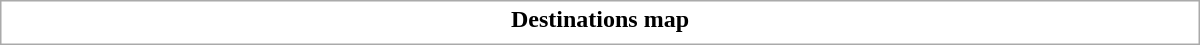<table class="collapsible uncollapsed" style="border:1px #aaa solid; width:50em; margin:0.2em auto">
<tr>
<th>Destinations map</th>
</tr>
<tr>
<td></td>
</tr>
</table>
